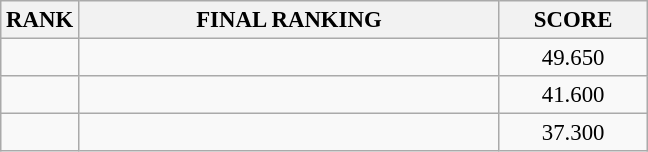<table class="wikitable" style="font-size:95%;">
<tr>
<th>RANK</th>
<th align="left" style="width: 18em">FINAL RANKING</th>
<th align="center" style="width: 6em">SCORE</th>
</tr>
<tr>
<td align="center"></td>
<td></td>
<td align="center">49.650</td>
</tr>
<tr>
<td align="center"></td>
<td></td>
<td align="center">41.600</td>
</tr>
<tr>
<td align="center"></td>
<td></td>
<td align="center">37.300</td>
</tr>
</table>
